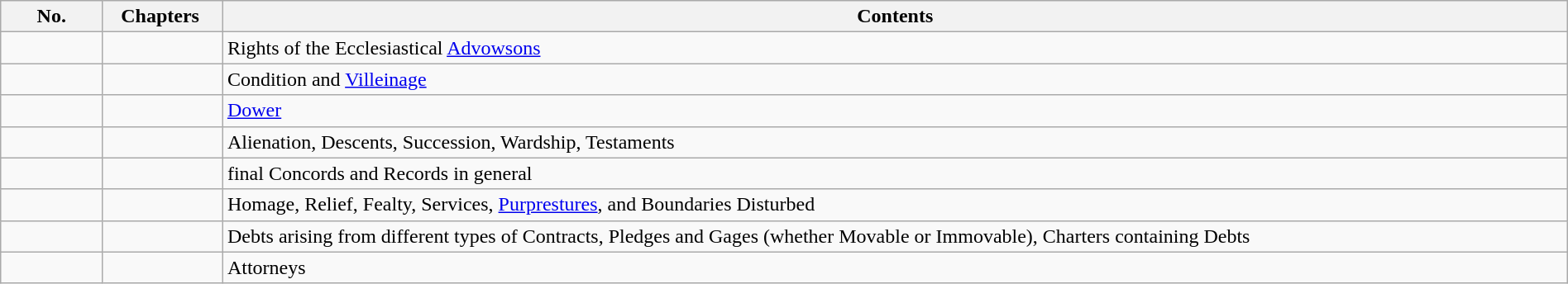<table class="wikitable" border="1" style="width:100%" cellpadding="4">
<tr>
<th>    No.    </th>
<th>Chapters </th>
<th>Contents</th>
</tr>
<tr>
<td></td>
<td></td>
<td>Rights of the Ecclesiastical <a href='#'>Advowsons</a></td>
</tr>
<tr>
<td></td>
<td></td>
<td>Condition and <a href='#'>Villeinage</a></td>
</tr>
<tr>
<td></td>
<td></td>
<td><a href='#'>Dower</a></td>
</tr>
<tr>
<td></td>
<td></td>
<td>Alienation, Descents, Succession, Wardship, Testaments</td>
</tr>
<tr>
<td></td>
<td></td>
<td>final Concords and Records in general</td>
</tr>
<tr>
<td></td>
<td></td>
<td>Homage, Relief, Fealty, Services, <a href='#'>Purprestures</a>, and Boundaries Disturbed</td>
</tr>
<tr>
<td></td>
<td></td>
<td>Debts arising from different types of Contracts, Pledges and Gages (whether Movable or Immovable), Charters containing Debts</td>
</tr>
<tr>
<td></td>
<td></td>
<td>Attorneys</td>
</tr>
</table>
